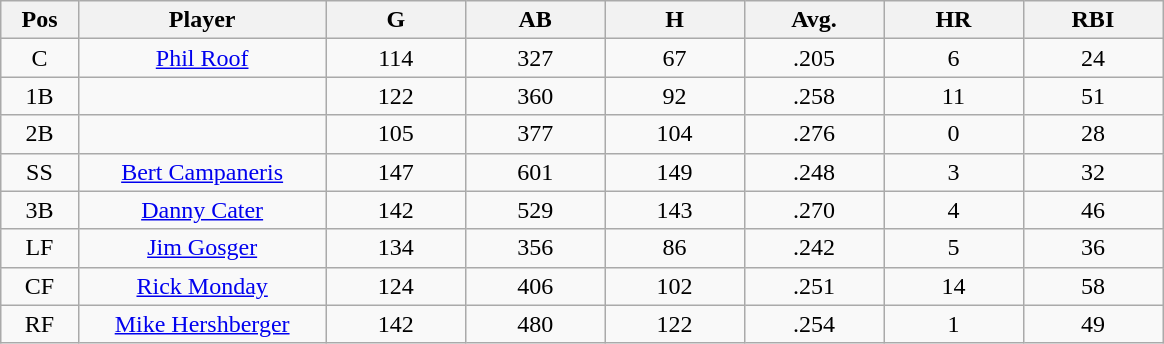<table class="wikitable sortable">
<tr>
<th bgcolor="#DDDDFF" width="5%">Pos</th>
<th bgcolor="#DDDDFF" width="16%">Player</th>
<th bgcolor="#DDDDFF" width="9%">G</th>
<th bgcolor="#DDDDFF" width="9%">AB</th>
<th bgcolor="#DDDDFF" width="9%">H</th>
<th bgcolor="#DDDDFF" width="9%">Avg.</th>
<th bgcolor="#DDDDFF" width="9%">HR</th>
<th bgcolor="#DDDDFF" width="9%">RBI</th>
</tr>
<tr align="center">
<td>C</td>
<td><a href='#'>Phil Roof</a></td>
<td>114</td>
<td>327</td>
<td>67</td>
<td>.205</td>
<td>6</td>
<td>24</td>
</tr>
<tr align="center">
<td>1B</td>
<td></td>
<td>122</td>
<td>360</td>
<td>92</td>
<td>.258</td>
<td>11</td>
<td>51</td>
</tr>
<tr align="center">
<td>2B</td>
<td></td>
<td>105</td>
<td>377</td>
<td>104</td>
<td>.276</td>
<td>0</td>
<td>28</td>
</tr>
<tr align="center">
<td>SS</td>
<td><a href='#'>Bert Campaneris</a></td>
<td>147</td>
<td>601</td>
<td>149</td>
<td>.248</td>
<td>3</td>
<td>32</td>
</tr>
<tr align="center">
<td>3B</td>
<td><a href='#'>Danny Cater</a></td>
<td>142</td>
<td>529</td>
<td>143</td>
<td>.270</td>
<td>4</td>
<td>46</td>
</tr>
<tr align="center">
<td>LF</td>
<td><a href='#'>Jim Gosger</a></td>
<td>134</td>
<td>356</td>
<td>86</td>
<td>.242</td>
<td>5</td>
<td>36</td>
</tr>
<tr align="center">
<td>CF</td>
<td><a href='#'>Rick Monday</a></td>
<td>124</td>
<td>406</td>
<td>102</td>
<td>.251</td>
<td>14</td>
<td>58</td>
</tr>
<tr align="center">
<td>RF</td>
<td><a href='#'>Mike Hershberger</a></td>
<td>142</td>
<td>480</td>
<td>122</td>
<td>.254</td>
<td>1</td>
<td>49</td>
</tr>
</table>
